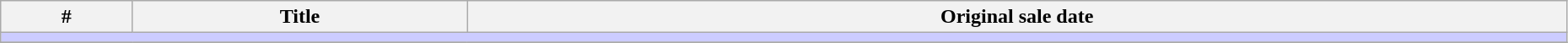<table class="wikitable" width="98%">
<tr>
<th>#</th>
<th>Title</th>
<th>Original sale date</th>
</tr>
<tr>
<td colspan="5" bgcolor="#CCF"></td>
</tr>
<tr>
</tr>
</table>
